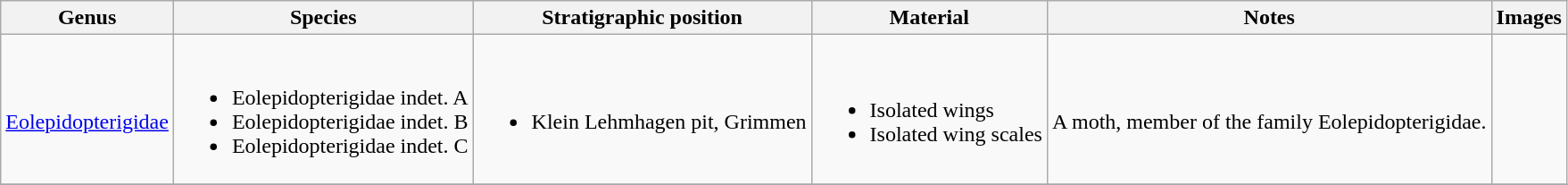<table class = "wikitable">
<tr>
<th>Genus</th>
<th>Species</th>
<th>Stratigraphic position</th>
<th>Material</th>
<th>Notes</th>
<th>Images</th>
</tr>
<tr>
<td><br><a href='#'>Eolepidopterigidae</a></td>
<td><br><ul><li>Eolepidopterigidae indet. A</li><li>Eolepidopterigidae indet. B</li><li>Eolepidopterigidae indet. C</li></ul></td>
<td><br><ul><li>Klein Lehmhagen pit, Grimmen</li></ul></td>
<td><br><ul><li>Isolated wings</li><li>Isolated wing scales</li></ul></td>
<td><br>A moth, member of the family Eolepidopterigidae.</td>
<td></td>
</tr>
<tr>
</tr>
</table>
